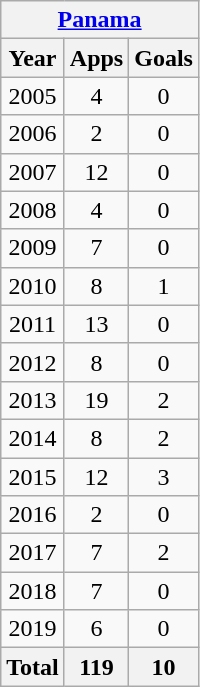<table class="wikitable" style="text-align:center">
<tr>
<th colspan=3><a href='#'>Panama</a></th>
</tr>
<tr>
<th>Year</th>
<th>Apps</th>
<th>Goals</th>
</tr>
<tr>
<td>2005</td>
<td>4</td>
<td>0</td>
</tr>
<tr>
<td>2006</td>
<td>2</td>
<td>0</td>
</tr>
<tr>
<td>2007</td>
<td>12</td>
<td>0</td>
</tr>
<tr>
<td>2008</td>
<td>4</td>
<td>0</td>
</tr>
<tr>
<td>2009</td>
<td>7</td>
<td>0</td>
</tr>
<tr>
<td>2010</td>
<td>8</td>
<td>1</td>
</tr>
<tr>
<td>2011</td>
<td>13</td>
<td>0</td>
</tr>
<tr>
<td>2012</td>
<td>8</td>
<td>0</td>
</tr>
<tr>
<td>2013</td>
<td>19</td>
<td>2</td>
</tr>
<tr>
<td>2014</td>
<td>8</td>
<td>2</td>
</tr>
<tr>
<td>2015</td>
<td>12</td>
<td>3</td>
</tr>
<tr>
<td>2016</td>
<td>2</td>
<td>0</td>
</tr>
<tr>
<td>2017</td>
<td>7</td>
<td>2</td>
</tr>
<tr>
<td>2018</td>
<td>7</td>
<td>0</td>
</tr>
<tr>
<td>2019</td>
<td>6</td>
<td>0</td>
</tr>
<tr>
<th>Total</th>
<th>119</th>
<th>10</th>
</tr>
</table>
